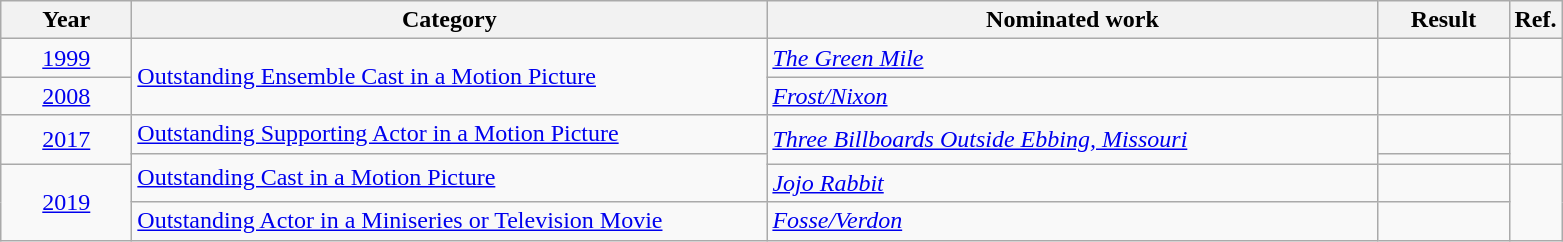<table class=wikitable>
<tr>
<th scope="col" style="width:5em;">Year</th>
<th scope="col" style="width:26em;">Category</th>
<th scope="col" style="width:25em;">Nominated work</th>
<th scope="col" style="width:5em;">Result</th>
<th>Ref.</th>
</tr>
<tr>
<td style="text-align:center;"><a href='#'>1999</a></td>
<td rowspan=2><a href='#'>Outstanding Ensemble Cast in a Motion Picture</a></td>
<td><em><a href='#'>The Green Mile</a></em></td>
<td></td>
<td align=center></td>
</tr>
<tr>
<td style="text-align:center;"><a href='#'>2008</a></td>
<td><em><a href='#'>Frost/Nixon</a></em></td>
<td></td>
<td align=center></td>
</tr>
<tr>
<td style="text-align:center;", rowspan="2"><a href='#'>2017</a></td>
<td><a href='#'>Outstanding Supporting Actor in a Motion Picture</a></td>
<td rowspan="2"><em><a href='#'>Three Billboards Outside Ebbing, Missouri</a></em></td>
<td></td>
<td align=center rowspan="2"></td>
</tr>
<tr>
<td rowspan=2><a href='#'>Outstanding Cast in a Motion Picture</a></td>
<td></td>
</tr>
<tr>
<td style="text-align:center;", rowspan="2"><a href='#'>2019</a></td>
<td><em><a href='#'>Jojo Rabbit</a></em></td>
<td></td>
<td align=center rowspan="2"></td>
</tr>
<tr>
<td><a href='#'>Outstanding Actor in a Miniseries or Television Movie</a></td>
<td><em><a href='#'>Fosse/Verdon</a></em></td>
<td></td>
</tr>
</table>
